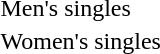<table>
<tr>
<td>Men's singles<br></td>
<td></td>
<td></td>
<td></td>
</tr>
<tr>
<td>Women's singles<br></td>
<td></td>
<td></td>
<td></td>
</tr>
</table>
